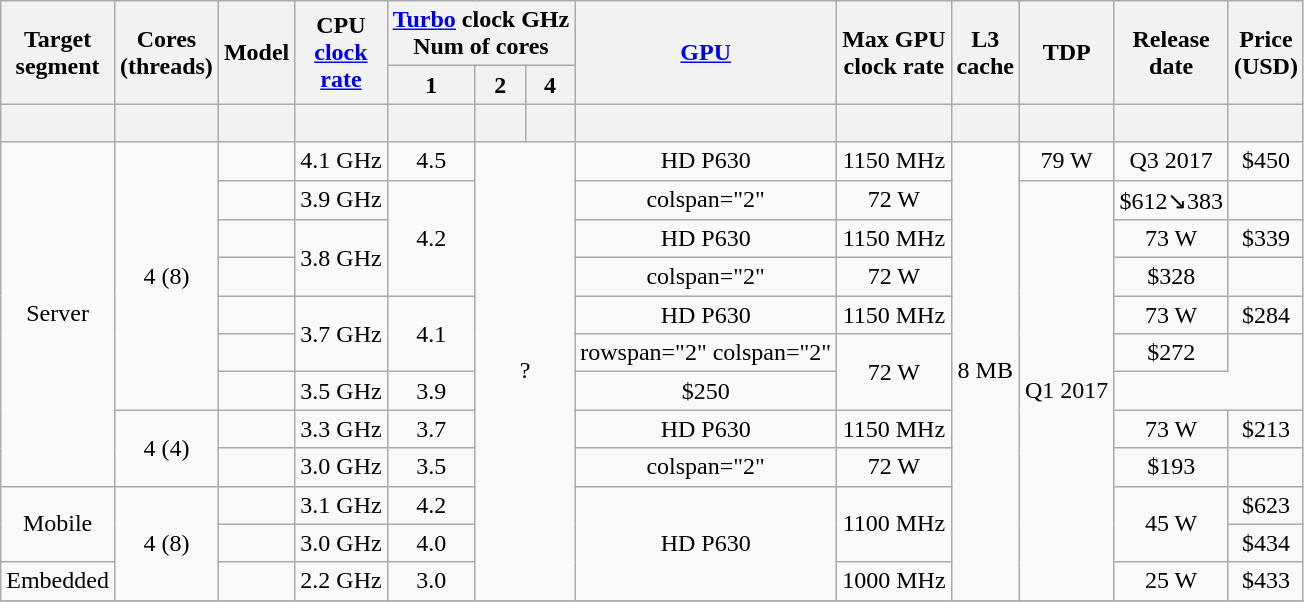<table class="wikitable sortable hover-highlight" style="text-align: center;">
<tr>
<th rowspan="2">Target <br>segment</th>
<th rowspan="2">Cores<br>(threads)</th>
<th rowspan="2">Model</th>
<th rowspan="2">CPU<br><a href='#'>clock<br>rate</a></th>
<th colspan="3"><a href='#'>Turbo</a> clock GHz<br>Num of cores</th>
<th rowspan="2"><a href='#'>GPU</a></th>
<th rowspan="2">Max GPU<br>clock rate</th>
<th rowspan="2">L3<br>cache</th>
<th rowspan="2">TDP</th>
<th rowspan="2">Release<br>date</th>
<th rowspan="2">Price<br>(USD)</th>
</tr>
<tr>
<th>1</th>
<th>2</th>
<th>4</th>
</tr>
<tr>
<th style="background-position:center"><br></th>
<th style="background-position:center"></th>
<th style="background-position:center"></th>
<th style="background-position:center"></th>
<th style="background-position:center"></th>
<th style="background-position:center"></th>
<th style="background-position:center"></th>
<th style="background-position:center"></th>
<th style="background-position:center"></th>
<th style="background-position:center"></th>
<th style="background-position:center"></th>
<th style="background-position:center"></th>
<th style="background-position:center"></th>
</tr>
<tr>
<td rowspan="9">Server</td>
<td rowspan="7">4 (8)</td>
<td></td>
<td>4.1 GHz</td>
<td>4.5</td>
<td colspan="2" rowspan="12">?</td>
<td>HD P630</td>
<td>1150 MHz</td>
<td rowspan="12">8 MB</td>
<td>79 W</td>
<td>Q3 2017</td>
<td>$450</td>
</tr>
<tr>
<td></td>
<td>3.9 GHz</td>
<td rowspan="3">4.2</td>
<td>colspan="2" </td>
<td>72 W</td>
<td rowspan="11">Q1 2017</td>
<td>$612↘383</td>
</tr>
<tr>
<td></td>
<td rowspan="2">3.8 GHz</td>
<td>HD P630</td>
<td>1150 MHz</td>
<td>73 W</td>
<td>$339</td>
</tr>
<tr>
<td></td>
<td>colspan="2" </td>
<td>72 W</td>
<td>$328</td>
</tr>
<tr>
<td></td>
<td rowspan="2">3.7 GHz</td>
<td rowspan="2">4.1</td>
<td>HD P630</td>
<td>1150 MHz</td>
<td>73 W</td>
<td>$284</td>
</tr>
<tr>
<td></td>
<td>rowspan="2"  colspan="2" </td>
<td rowspan="2">72 W</td>
<td>$272</td>
</tr>
<tr>
<td></td>
<td>3.5 GHz</td>
<td>3.9</td>
<td>$250</td>
</tr>
<tr>
<td rowspan="2">4 (4)</td>
<td></td>
<td>3.3 GHz</td>
<td>3.7</td>
<td>HD P630</td>
<td>1150 MHz</td>
<td>73 W</td>
<td>$213</td>
</tr>
<tr>
<td></td>
<td>3.0 GHz</td>
<td>3.5</td>
<td>colspan="2" </td>
<td>72 W</td>
<td>$193</td>
</tr>
<tr>
<td rowspan="2">Mobile</td>
<td rowspan="3">4 (8)</td>
<td></td>
<td>3.1 GHz</td>
<td>4.2</td>
<td rowspan="3">HD P630</td>
<td rowspan="2">1100 MHz</td>
<td rowspan="2">45 W</td>
<td>$623</td>
</tr>
<tr>
<td></td>
<td>3.0 GHz</td>
<td>4.0</td>
<td>$434</td>
</tr>
<tr>
<td>Embedded</td>
<td></td>
<td>2.2 GHz</td>
<td>3.0</td>
<td>1000 MHz</td>
<td>25 W</td>
<td>$433</td>
</tr>
<tr>
</tr>
</table>
